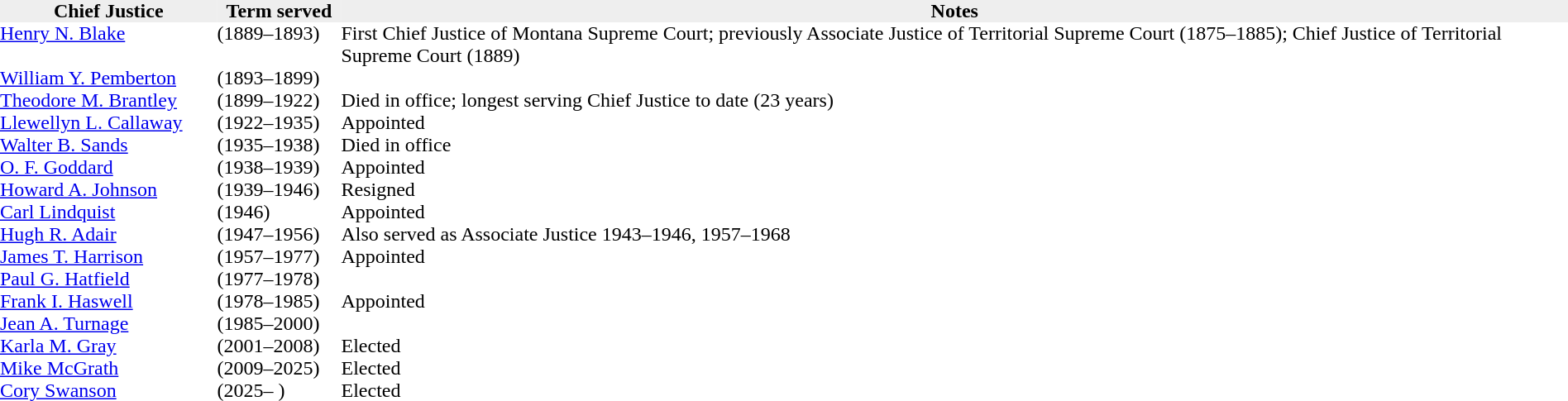<table width=100% align=center cellpadding=0 cellspacing=0>
<tr>
<th bgcolor=#EEEEEE>Chief Justice</th>
<th bgcolor=#EEEEEE>Term served</th>
<th bgcolor=#EEEEEE>Notes</th>
</tr>
<tr>
<td valign=top width=175px><a href='#'>Henry N. Blake</a></td>
<td valign=top width=100px>(1889–1893)</td>
<td>First Chief Justice of Montana Supreme Court; previously Associate Justice of Territorial Supreme Court (1875–1885); Chief Justice of Territorial Supreme Court (1889)</td>
</tr>
<tr>
<td><a href='#'>William Y. Pemberton</a></td>
<td>(1893–1899)</td>
<td></td>
</tr>
<tr>
<td><a href='#'>Theodore M. Brantley</a></td>
<td>(1899–1922)</td>
<td>Died in office; longest serving Chief Justice to date (23 years)</td>
</tr>
<tr>
<td><a href='#'>Llewellyn L. Callaway</a></td>
<td>(1922–1935)</td>
<td>Appointed</td>
</tr>
<tr>
<td><a href='#'>Walter B. Sands</a></td>
<td>(1935–1938)</td>
<td>Died in office</td>
</tr>
<tr>
<td><a href='#'>O. F. Goddard</a></td>
<td>(1938–1939)</td>
<td>Appointed</td>
</tr>
<tr>
<td><a href='#'>Howard A. Johnson</a></td>
<td>(1939–1946)</td>
<td>Resigned</td>
</tr>
<tr>
<td><a href='#'>Carl Lindquist</a></td>
<td>(1946)</td>
<td>Appointed</td>
</tr>
<tr>
<td><a href='#'>Hugh R. Adair</a></td>
<td>(1947–1956)</td>
<td>Also served as Associate Justice 1943–1946, 1957–1968</td>
</tr>
<tr>
<td><a href='#'>James T. Harrison</a></td>
<td>(1957–1977)</td>
<td>Appointed</td>
</tr>
<tr>
<td><a href='#'>Paul G. Hatfield</a></td>
<td>(1977–1978)</td>
<td></td>
</tr>
<tr>
<td><a href='#'>Frank I. Haswell</a></td>
<td>(1978–1985)</td>
<td>Appointed</td>
</tr>
<tr>
<td><a href='#'>Jean A. Turnage</a></td>
<td>(1985–2000)</td>
</tr>
<tr>
<td><a href='#'>Karla M. Gray</a></td>
<td>(2001–2008)</td>
<td>Elected</td>
</tr>
<tr>
<td><a href='#'>Mike McGrath</a></td>
<td>(2009–2025)</td>
<td>Elected</td>
</tr>
<tr>
<td><a href='#'>Cory Swanson</a></td>
<td>(2025– )</td>
<td>Elected</td>
</tr>
</table>
